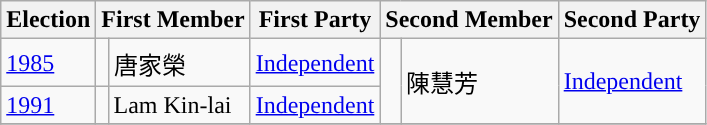<table class="wikitable">
<tr>
<th>Election</th>
<th colspan="2">First Member</th>
<th>First Party</th>
<th colspan="2">Second Member</th>
<th>Second Party</th>
</tr>
<tr>
<td><a href='#'>1985</a></td>
<td style="background-color: "></td>
<td>唐家榮</td>
<td><a href='#'>Independent</a></td>
<td rowspan=2 style="background-color: "></td>
<td rowspan=2>陳慧芳</td>
<td rowspan="2"><a href='#'>Independent</a></td>
</tr>
<tr>
<td><a href='#'>1991</a></td>
<td style="background-color: "></td>
<td>Lam Kin-lai</td>
<td><a href='#'>Independent</a></td>
</tr>
<tr>
</tr>
</table>
